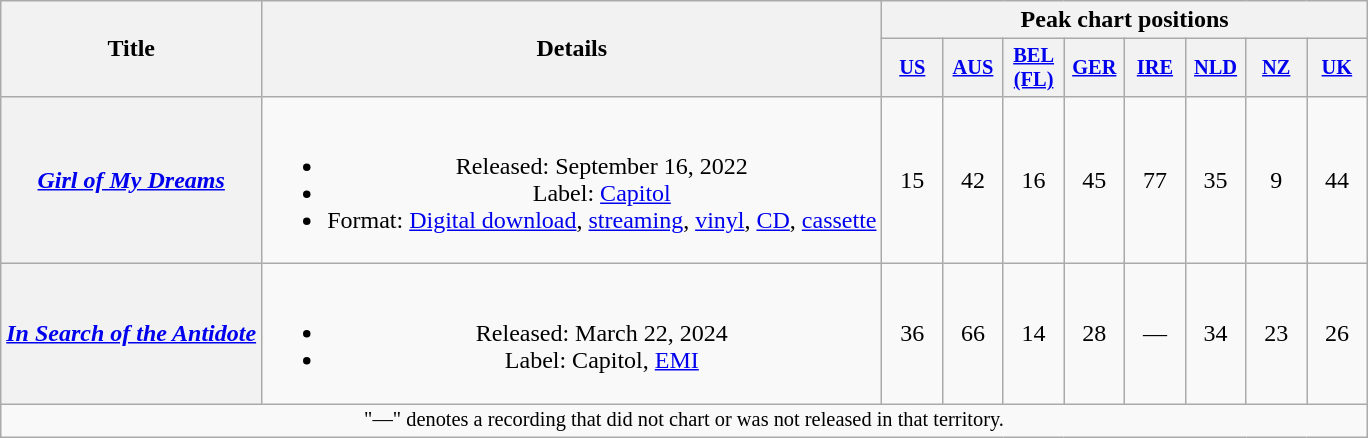<table class="wikitable plainrowheaders" style="text-align:center">
<tr>
<th scope="col" rowspan="2">Title</th>
<th scope="col" rowspan="2">Details</th>
<th scope="col" colspan="8">Peak chart positions</th>
</tr>
<tr>
<th scope="col" style="width:2.5em;font-size:85%;"><a href='#'>US</a><br></th>
<th scope="col" style="width:2.5em;font-size:85%;"><a href='#'>AUS</a><br></th>
<th scope="col" style="width:2.5em;font-size:85%;"><a href='#'>BEL<br>(FL)</a><br></th>
<th scope="col" style="width:2.5em;font-size:85%;"><a href='#'>GER</a><br></th>
<th scope="col" style="width:2.5em;font-size:85%;"><a href='#'>IRE</a><br></th>
<th scope="col" style="width:2.5em;font-size:85%;"><a href='#'>NLD</a><br></th>
<th scope="col" style="width:2.5em;font-size:85%;"><a href='#'>NZ</a><br></th>
<th scope="col" style="width:2.5em;font-size:85%;"><a href='#'>UK</a><br></th>
</tr>
<tr>
<th scope="row"><em><a href='#'>Girl of My Dreams</a></em></th>
<td><br><ul><li>Released: September 16, 2022</li><li>Label: <a href='#'>Capitol</a></li><li>Format: <a href='#'>Digital download</a>, <a href='#'>streaming</a>, <a href='#'>vinyl</a>, <a href='#'>CD</a>, <a href='#'>cassette</a></li></ul></td>
<td>15</td>
<td>42</td>
<td>16</td>
<td>45</td>
<td>77</td>
<td>35</td>
<td>9</td>
<td>44</td>
</tr>
<tr>
<th scope="row"><em><a href='#'>In Search of the Antidote</a></em></th>
<td><br><ul><li>Released: March 22, 2024</li><li>Label: Capitol, <a href='#'>EMI</a></li></ul></td>
<td>36</td>
<td>66</td>
<td>14</td>
<td>28</td>
<td>—</td>
<td>34</td>
<td>23</td>
<td>26</td>
</tr>
<tr>
<td colspan="18" style="font-size:85%;">"—" denotes a recording that did not chart or was not released in that territory.</td>
</tr>
</table>
